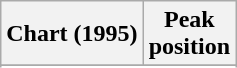<table class="wikitable sortable">
<tr>
<th align="left">Chart (1995)</th>
<th style="text-align:center;">Peak<br>position</th>
</tr>
<tr>
</tr>
<tr>
</tr>
</table>
